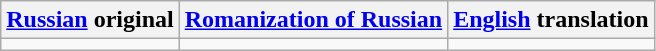<table class="wikitable">
<tr>
<th><a href='#'>Russian</a> original</th>
<th><a href='#'>Romanization of Russian</a></th>
<th><a href='#'>English</a> translation</th>
</tr>
<tr style="vertical-align:top; white-space:nowrap;">
<td></td>
<td></td>
<td></td>
</tr>
</table>
